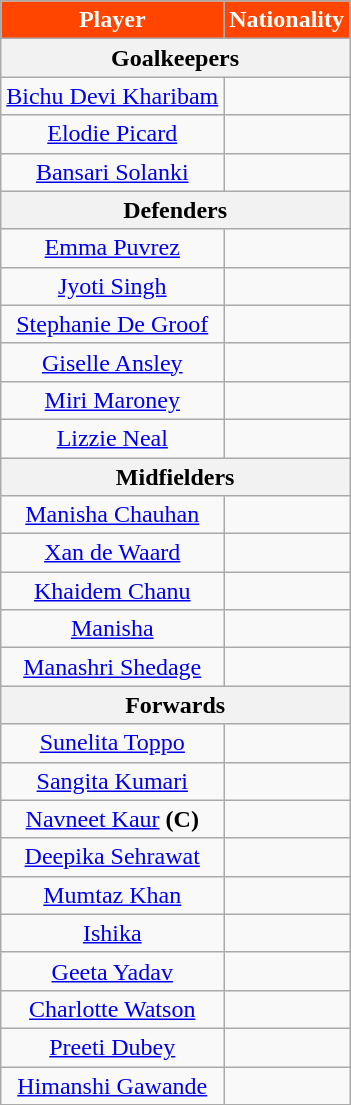<table class="wikitable" style="text-align:center;">
<tr>
<th style="background: #FF4500; color:#FFFFFF">Player</th>
<th style="background: #FF4500; color:#FFFFFF">Nationality</th>
</tr>
<tr>
<th colspan=2>Goalkeepers</th>
</tr>
<tr>
<td><a href='#'>Bichu Devi Kharibam</a></td>
<td></td>
</tr>
<tr>
<td><a href='#'>Elodie Picard</a></td>
<td></td>
</tr>
<tr>
<td><a href='#'>Bansari Solanki</a></td>
<td></td>
</tr>
<tr>
<th colspan=2>Defenders</th>
</tr>
<tr>
<td><a href='#'>Emma Puvrez</a></td>
<td></td>
</tr>
<tr>
<td><a href='#'>Jyoti Singh</a></td>
<td></td>
</tr>
<tr>
<td><a href='#'>Stephanie De Groof</a></td>
<td></td>
</tr>
<tr>
<td><a href='#'>Giselle Ansley</a></td>
<td></td>
</tr>
<tr>
<td><a href='#'>Miri Maroney</a></td>
<td></td>
</tr>
<tr>
<td><a href='#'>Lizzie Neal</a></td>
<td></td>
</tr>
<tr>
<th colspan=2>Midfielders</th>
</tr>
<tr>
<td><a href='#'>Manisha Chauhan</a></td>
<td></td>
</tr>
<tr>
<td><a href='#'>Xan de Waard</a></td>
<td></td>
</tr>
<tr>
<td><a href='#'>Khaidem Chanu</a></td>
<td></td>
</tr>
<tr>
<td><a href='#'>Manisha</a></td>
<td></td>
</tr>
<tr>
<td><a href='#'>Manashri Shedage</a></td>
<td></td>
</tr>
<tr>
<th colspan=2>Forwards</th>
</tr>
<tr>
<td><a href='#'>Sunelita Toppo</a></td>
<td></td>
</tr>
<tr>
<td><a href='#'>Sangita Kumari</a></td>
<td></td>
</tr>
<tr>
<td><a href='#'>Navneet Kaur</a> <strong>(C)</strong></td>
<td></td>
</tr>
<tr>
<td><a href='#'>Deepika Sehrawat</a></td>
<td></td>
</tr>
<tr>
<td><a href='#'>Mumtaz Khan</a></td>
<td></td>
</tr>
<tr>
<td><a href='#'>Ishika</a></td>
<td></td>
</tr>
<tr>
<td><a href='#'>Geeta Yadav</a></td>
<td></td>
</tr>
<tr>
<td><a href='#'>Charlotte Watson</a></td>
<td></td>
</tr>
<tr>
<td><a href='#'>Preeti Dubey</a></td>
<td></td>
</tr>
<tr>
<td><a href='#'>Himanshi Gawande</a></td>
<td></td>
</tr>
</table>
